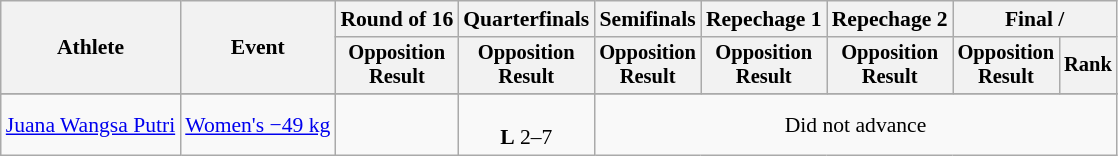<table class="wikitable" style="font-size:90%;">
<tr>
<th rowspan=2>Athlete</th>
<th rowspan=2>Event</th>
<th>Round of 16</th>
<th>Quarterfinals</th>
<th>Semifinals</th>
<th>Repechage 1</th>
<th>Repechage 2</th>
<th colspan=2>Final / </th>
</tr>
<tr style="font-size:95%">
<th>Opposition<br>Result</th>
<th>Opposition<br>Result</th>
<th>Opposition<br>Result</th>
<th>Opposition<br>Result</th>
<th>Opposition<br>Result</th>
<th>Opposition<br>Result</th>
<th>Rank</th>
</tr>
<tr>
</tr>
<tr align=center>
<td align=left><a href='#'>Juana Wangsa Putri</a></td>
<td align=left><a href='#'>Women's −49 kg</a></td>
<td></td>
<td><br><strong>L</strong> 2–7</td>
<td colspan=6>Did not advance</td>
</tr>
</table>
